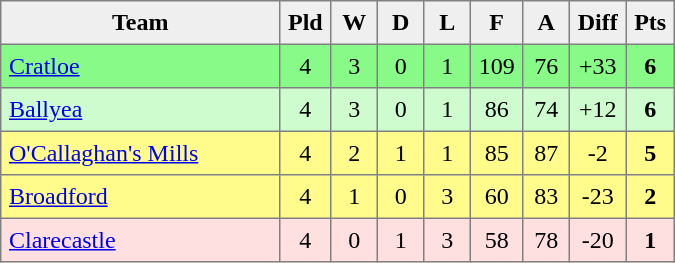<table style=border-collapse:collapse border=1 cellspacing=0 cellpadding=5>
<tr align=center bgcolor=#efefef>
<th width=175>Team</th>
<th width=20>Pld</th>
<th width=20>W</th>
<th width=20>D</th>
<th width=20>L</th>
<th width=20>F</th>
<th width=20>A</th>
<th width=20>Diff</th>
<th width=20>Pts</th>
</tr>
<tr align=center style="background:#87FA87;">
<td style="text-align:left;"> <a href='#'>Cratloe</a></td>
<td>4</td>
<td>3</td>
<td>0</td>
<td>1</td>
<td>109</td>
<td>76</td>
<td>+33</td>
<td><strong>6</strong></td>
</tr>
<tr align=center style="background:#CEFCCE;">
<td style="text-align:left;"> <a href='#'>Ballyea</a></td>
<td>4</td>
<td>3</td>
<td>0</td>
<td>1</td>
<td>86</td>
<td>74</td>
<td>+12</td>
<td><strong>6</strong></td>
</tr>
<tr align=center style="background:#FFFC8C;">
<td style="text-align:left;"> <a href='#'>O'Callaghan's Mills</a></td>
<td>4</td>
<td>2</td>
<td>1</td>
<td>1</td>
<td>85</td>
<td>87</td>
<td>-2</td>
<td><strong>5</strong></td>
</tr>
<tr align=center style="background:#FFFC8C;">
<td style="text-align:left;"> <a href='#'>Broadford</a></td>
<td>4</td>
<td>1</td>
<td>0</td>
<td>3</td>
<td>60</td>
<td>83</td>
<td>-23</td>
<td><strong>2</strong></td>
</tr>
<tr align=center style="background:#FFE0E0;">
<td style="text-align:left;"> <a href='#'>Clarecastle</a></td>
<td>4</td>
<td>0</td>
<td>1</td>
<td>3</td>
<td>58</td>
<td>78</td>
<td>-20</td>
<td><strong>1</strong></td>
</tr>
</table>
